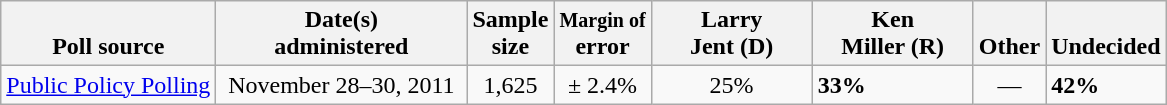<table class="wikitable">
<tr valign= bottom>
<th>Poll source</th>
<th style="width:160px;">Date(s)<br>administered</th>
<th class=small>Sample<br>size</th>
<th><small>Margin of</small><br>error</th>
<th width=100px>Larry<br>Jent (D)</th>
<th width=100px>Ken<br>Miller (R)</th>
<th>Other</th>
<th>Undecided</th>
</tr>
<tr>
<td><a href='#'>Public Policy Polling</a></td>
<td align=center>November 28–30, 2011</td>
<td align=center>1,625</td>
<td align=center>± 2.4%</td>
<td align=center>25%</td>
<td><strong>33%</strong></td>
<td align=center>—</td>
<td><strong>42%</strong></td>
</tr>
</table>
